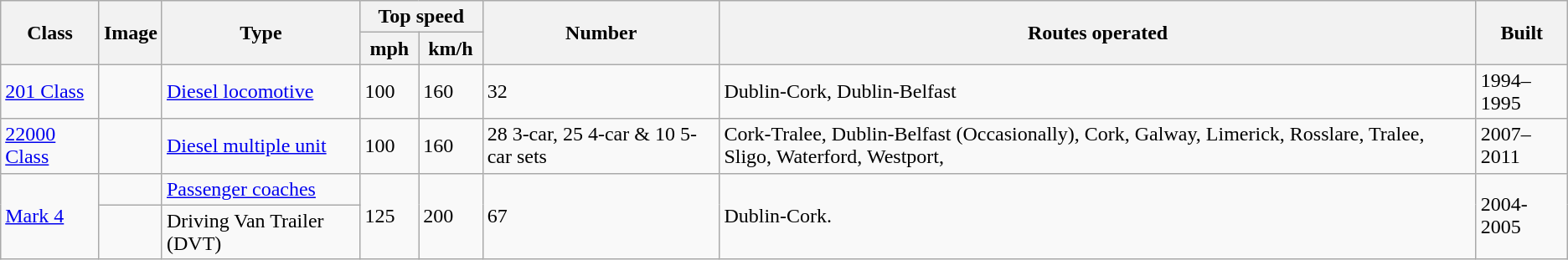<table class="wikitable">
<tr ---- bgcolor=#f9f9f9>
<th rowspan="2"> Class </th>
<th rowspan="2">Image</th>
<th rowspan="2"> Type </th>
<th colspan="2"> Top speed </th>
<th rowspan="2"> Number </th>
<th rowspan="2"> Routes operated </th>
<th rowspan="2"> Built </th>
</tr>
<tr ---- bgcolor=#f9f9f9>
<th> mph </th>
<th> km/h </th>
</tr>
<tr>
<td><a href='#'>201 Class</a></td>
<td></td>
<td><a href='#'>Diesel locomotive</a></td>
<td>100</td>
<td>160</td>
<td>32</td>
<td>Dublin-Cork, Dublin-Belfast</td>
<td>1994–1995</td>
</tr>
<tr>
<td><a href='#'>22000 Class</a></td>
<td></td>
<td><a href='#'>Diesel multiple unit</a></td>
<td>100</td>
<td>160</td>
<td>28 3-car, 25 4-car & 10 5-car sets</td>
<td>Cork-Tralee, Dublin-Belfast (Occasionally), Cork, Galway, Limerick, Rosslare, Tralee, Sligo, Waterford, Westport,</td>
<td>2007–2011</td>
</tr>
<tr>
<td rowspan=2><a href='#'>Mark 4</a></td>
<td></td>
<td><a href='#'>Passenger coaches</a></td>
<td rowspan=2>125</td>
<td rowspan=2>200</td>
<td rowspan=2>67</td>
<td rowspan=2>Dublin-Cork.</td>
<td rowspan=2>2004-2005</td>
</tr>
<tr>
<td></td>
<td>Driving Van Trailer (DVT)</td>
</tr>
</table>
